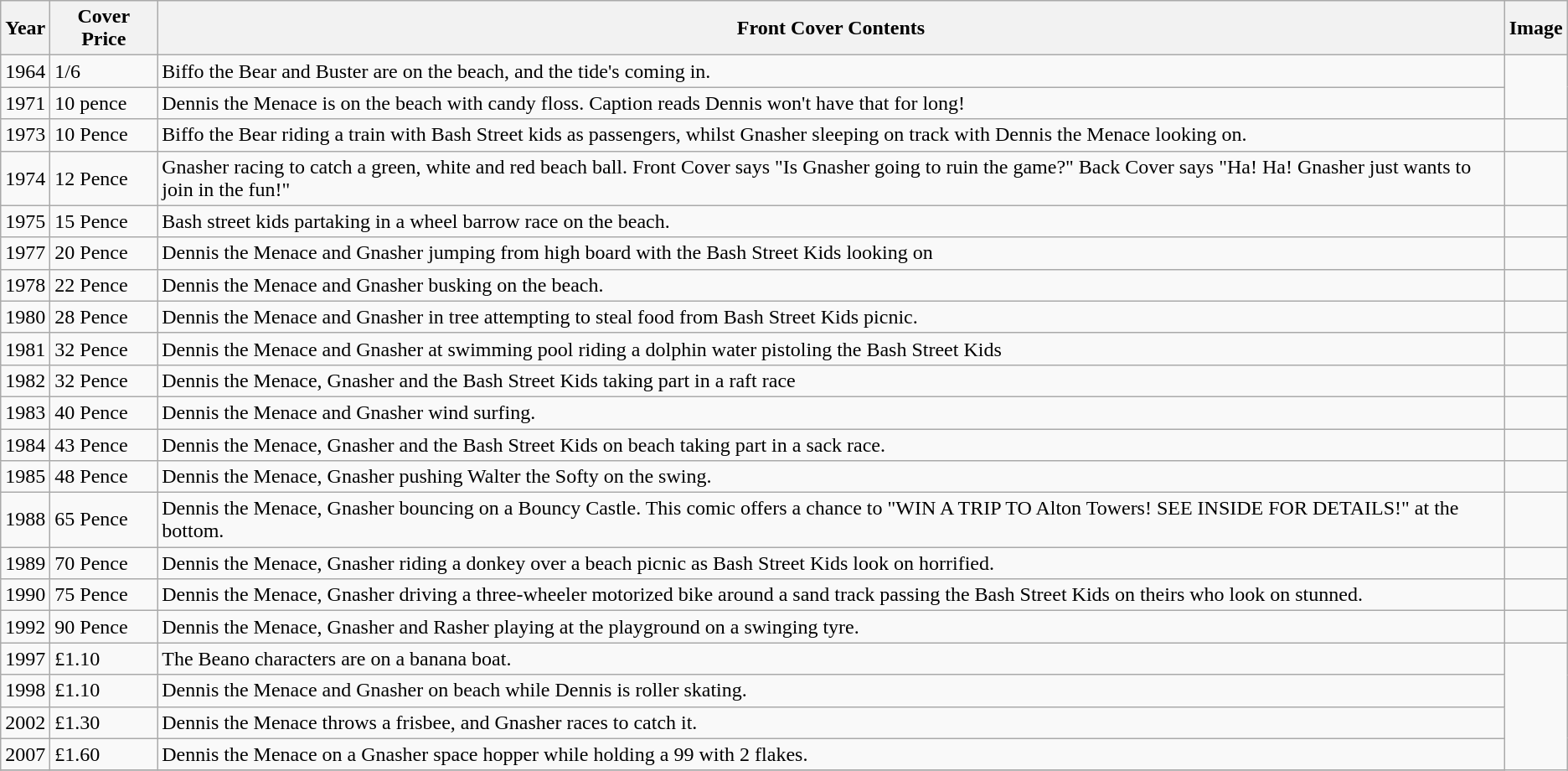<table class="wikitable">
<tr>
<th>Year</th>
<th>Cover Price</th>
<th>Front Cover Contents</th>
<th>Image</th>
</tr>
<tr>
<td>1964</td>
<td>1/6</td>
<td>Biffo the Bear and Buster are on the beach, and the tide's coming in.</td>
</tr>
<tr>
<td>1971</td>
<td>10 pence</td>
<td>Dennis the Menace is on the beach with candy floss. Caption reads Dennis won't have that for long!</td>
</tr>
<tr>
<td>1973</td>
<td>10 Pence</td>
<td>Biffo the Bear riding a train with Bash Street kids as passengers, whilst Gnasher sleeping on track with Dennis the Menace looking on.</td>
<td></td>
</tr>
<tr>
<td>1974</td>
<td>12 Pence</td>
<td>Gnasher racing to catch a green, white and red beach ball. Front Cover says "Is Gnasher going to ruin the game?" Back Cover says "Ha! Ha! Gnasher just wants to join in the fun!"</td>
<td></td>
</tr>
<tr>
<td>1975</td>
<td>15 Pence</td>
<td>Bash street kids partaking in a wheel barrow race on the beach.</td>
<td></td>
</tr>
<tr>
<td>1977</td>
<td>20 Pence</td>
<td>Dennis the Menace and Gnasher jumping from high board with the Bash Street Kids looking on</td>
<td></td>
</tr>
<tr>
<td>1978</td>
<td>22 Pence</td>
<td>Dennis the Menace and Gnasher busking on the beach.</td>
<td></td>
</tr>
<tr>
<td>1980</td>
<td>28 Pence</td>
<td>Dennis the Menace and Gnasher in tree attempting to steal food from Bash Street Kids picnic.</td>
<td></td>
</tr>
<tr>
<td>1981</td>
<td>32 Pence</td>
<td>Dennis the Menace and Gnasher at swimming pool riding a dolphin water pistoling the Bash Street Kids</td>
<td></td>
</tr>
<tr>
<td>1982</td>
<td>32 Pence</td>
<td>Dennis the Menace, Gnasher and the Bash Street Kids taking part in a raft race</td>
<td></td>
</tr>
<tr>
<td>1983</td>
<td>40 Pence</td>
<td>Dennis the Menace and Gnasher wind surfing.</td>
<td></td>
</tr>
<tr>
<td>1984</td>
<td>43 Pence</td>
<td>Dennis the Menace, Gnasher and the Bash Street Kids on beach taking part in a sack race.</td>
<td></td>
</tr>
<tr>
<td>1985</td>
<td>48 Pence</td>
<td>Dennis the Menace, Gnasher pushing Walter the Softy on the swing.</td>
<td></td>
</tr>
<tr>
<td>1988</td>
<td>65 Pence</td>
<td>Dennis the Menace, Gnasher bouncing on a Bouncy Castle. This comic offers a chance to "WIN A TRIP TO Alton Towers! SEE INSIDE FOR DETAILS!" at the bottom.</td>
<td></td>
</tr>
<tr>
<td>1989</td>
<td>70 Pence</td>
<td>Dennis the Menace, Gnasher riding a donkey over a beach picnic as Bash Street Kids look on horrified.</td>
<td></td>
</tr>
<tr>
<td>1990</td>
<td>75 Pence</td>
<td>Dennis the Menace, Gnasher driving a three-wheeler motorized bike around a sand track passing the Bash Street Kids on theirs who look on stunned.</td>
<td></td>
</tr>
<tr>
<td>1992</td>
<td>90 Pence</td>
<td>Dennis the Menace, Gnasher and Rasher playing at the playground on a swinging tyre.</td>
<td></td>
</tr>
<tr>
<td>1997</td>
<td>£1.10</td>
<td>The Beano characters are on a banana boat.</td>
</tr>
<tr>
<td>1998</td>
<td>£1.10</td>
<td>Dennis the Menace and Gnasher on beach while Dennis is roller skating.</td>
</tr>
<tr>
<td>2002</td>
<td>£1.30</td>
<td>Dennis the Menace throws a frisbee, and Gnasher races to catch it.</td>
</tr>
<tr>
<td>2007</td>
<td>£1.60</td>
<td>Dennis the Menace on a Gnasher space hopper while holding a 99 with 2 flakes.</td>
</tr>
<tr>
</tr>
</table>
